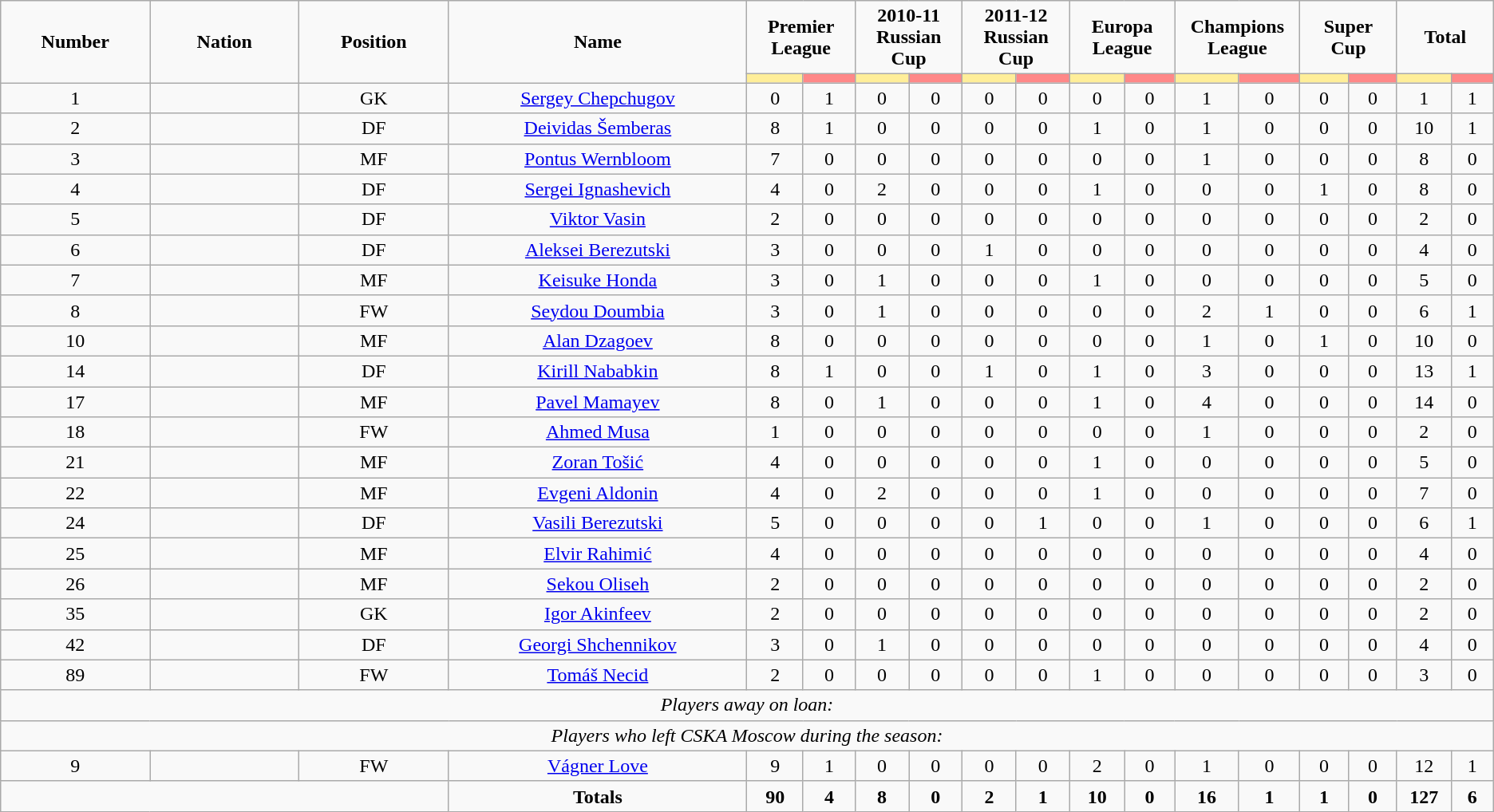<table class="wikitable" style="font-size: 100%; text-align: center;">
<tr>
<td rowspan="2" width="10%" align="center"><strong>Number</strong></td>
<td rowspan="2" width="10%" align="center"><strong>Nation</strong></td>
<td rowspan="2" width="10%" align="center"><strong>Position</strong></td>
<td rowspan="2" width="20%" align="center"><strong>Name</strong></td>
<td colspan="2" align="center"><strong>Premier League</strong></td>
<td colspan="2" align="center"><strong>2010-11 Russian Cup</strong></td>
<td colspan="2" align="center"><strong>2011-12 Russian Cup</strong></td>
<td colspan="2" align="center"><strong>Europa League</strong></td>
<td colspan="2" align="center"><strong>Champions League</strong></td>
<td colspan="2" align="center"><strong>Super Cup</strong></td>
<td colspan="2" align="center"><strong>Total</strong></td>
</tr>
<tr>
<th width=60 style="background: #FFEE99"></th>
<th width=60 style="background: #FF8888"></th>
<th width=60 style="background: #FFEE99"></th>
<th width=60 style="background: #FF8888"></th>
<th width=60 style="background: #FFEE99"></th>
<th width=60 style="background: #FF8888"></th>
<th width=60 style="background: #FFEE99"></th>
<th width=60 style="background: #FF8888"></th>
<th width=60 style="background: #FFEE99"></th>
<th width=60 style="background: #FF8888"></th>
<th width=60 style="background: #FFEE99"></th>
<th width=60 style="background: #FF8888"></th>
<th width=60 style="background: #FFEE99"></th>
<th width=60 style="background: #FF8888"></th>
</tr>
<tr>
<td>1</td>
<td></td>
<td>GK</td>
<td><a href='#'>Sergey Chepchugov</a></td>
<td>0</td>
<td>1</td>
<td>0</td>
<td>0</td>
<td>0</td>
<td>0</td>
<td>0</td>
<td>0</td>
<td>1</td>
<td>0</td>
<td>0</td>
<td>0</td>
<td>1</td>
<td>1</td>
</tr>
<tr>
<td>2</td>
<td></td>
<td>DF</td>
<td><a href='#'>Deividas Šemberas</a></td>
<td>8</td>
<td>1</td>
<td>0</td>
<td>0</td>
<td>0</td>
<td>0</td>
<td>1</td>
<td>0</td>
<td>1</td>
<td>0</td>
<td>0</td>
<td>0</td>
<td>10</td>
<td>1</td>
</tr>
<tr>
<td>3</td>
<td></td>
<td>MF</td>
<td><a href='#'>Pontus Wernbloom</a></td>
<td>7</td>
<td>0</td>
<td>0</td>
<td>0</td>
<td>0</td>
<td>0</td>
<td>0</td>
<td>0</td>
<td>1</td>
<td>0</td>
<td>0</td>
<td>0</td>
<td>8</td>
<td>0</td>
</tr>
<tr>
<td>4</td>
<td></td>
<td>DF</td>
<td><a href='#'>Sergei Ignashevich</a></td>
<td>4</td>
<td>0</td>
<td>2</td>
<td>0</td>
<td>0</td>
<td>0</td>
<td>1</td>
<td>0</td>
<td>0</td>
<td>0</td>
<td>1</td>
<td>0</td>
<td>8</td>
<td>0</td>
</tr>
<tr>
<td>5</td>
<td></td>
<td>DF</td>
<td><a href='#'>Viktor Vasin</a></td>
<td>2</td>
<td>0</td>
<td>0</td>
<td>0</td>
<td>0</td>
<td>0</td>
<td>0</td>
<td>0</td>
<td>0</td>
<td>0</td>
<td>0</td>
<td>0</td>
<td>2</td>
<td>0</td>
</tr>
<tr>
<td>6</td>
<td></td>
<td>DF</td>
<td><a href='#'>Aleksei Berezutski</a></td>
<td>3</td>
<td>0</td>
<td>0</td>
<td>0</td>
<td>1</td>
<td>0</td>
<td>0</td>
<td>0</td>
<td>0</td>
<td>0</td>
<td>0</td>
<td>0</td>
<td>4</td>
<td>0</td>
</tr>
<tr>
<td>7</td>
<td></td>
<td>MF</td>
<td><a href='#'>Keisuke Honda</a></td>
<td>3</td>
<td>0</td>
<td>1</td>
<td>0</td>
<td>0</td>
<td>0</td>
<td>1</td>
<td>0</td>
<td>0</td>
<td>0</td>
<td>0</td>
<td>0</td>
<td>5</td>
<td>0</td>
</tr>
<tr>
<td>8</td>
<td></td>
<td>FW</td>
<td><a href='#'>Seydou Doumbia</a></td>
<td>3</td>
<td>0</td>
<td>1</td>
<td>0</td>
<td>0</td>
<td>0</td>
<td>0</td>
<td>0</td>
<td>2</td>
<td>1</td>
<td>0</td>
<td>0</td>
<td>6</td>
<td>1</td>
</tr>
<tr>
<td>10</td>
<td></td>
<td>MF</td>
<td><a href='#'>Alan Dzagoev</a></td>
<td>8</td>
<td>0</td>
<td>0</td>
<td>0</td>
<td>0</td>
<td>0</td>
<td>0</td>
<td>0</td>
<td>1</td>
<td>0</td>
<td>1</td>
<td>0</td>
<td>10</td>
<td>0</td>
</tr>
<tr>
<td>14</td>
<td></td>
<td>DF</td>
<td><a href='#'>Kirill Nababkin</a></td>
<td>8</td>
<td>1</td>
<td>0</td>
<td>0</td>
<td>1</td>
<td>0</td>
<td>1</td>
<td>0</td>
<td>3</td>
<td>0</td>
<td>0</td>
<td>0</td>
<td>13</td>
<td>1</td>
</tr>
<tr>
<td>17</td>
<td></td>
<td>MF</td>
<td><a href='#'>Pavel Mamayev</a></td>
<td>8</td>
<td>0</td>
<td>1</td>
<td>0</td>
<td>0</td>
<td>0</td>
<td>1</td>
<td>0</td>
<td>4</td>
<td>0</td>
<td>0</td>
<td>0</td>
<td>14</td>
<td>0</td>
</tr>
<tr>
<td>18</td>
<td></td>
<td>FW</td>
<td><a href='#'>Ahmed Musa</a></td>
<td>1</td>
<td>0</td>
<td>0</td>
<td>0</td>
<td>0</td>
<td>0</td>
<td>0</td>
<td>0</td>
<td>1</td>
<td>0</td>
<td>0</td>
<td>0</td>
<td>2</td>
<td>0</td>
</tr>
<tr>
<td>21</td>
<td></td>
<td>MF</td>
<td><a href='#'>Zoran Tošić</a></td>
<td>4</td>
<td>0</td>
<td>0</td>
<td>0</td>
<td>0</td>
<td>0</td>
<td>1</td>
<td>0</td>
<td>0</td>
<td>0</td>
<td>0</td>
<td>0</td>
<td>5</td>
<td>0</td>
</tr>
<tr>
<td>22</td>
<td></td>
<td>MF</td>
<td><a href='#'>Evgeni Aldonin</a></td>
<td>4</td>
<td>0</td>
<td>2</td>
<td>0</td>
<td>0</td>
<td>0</td>
<td>1</td>
<td>0</td>
<td>0</td>
<td>0</td>
<td>0</td>
<td>0</td>
<td>7</td>
<td>0</td>
</tr>
<tr>
<td>24</td>
<td></td>
<td>DF</td>
<td><a href='#'>Vasili Berezutski</a></td>
<td>5</td>
<td>0</td>
<td>0</td>
<td>0</td>
<td>0</td>
<td>1</td>
<td>0</td>
<td>0</td>
<td>1</td>
<td>0</td>
<td>0</td>
<td>0</td>
<td>6</td>
<td>1</td>
</tr>
<tr>
<td>25</td>
<td></td>
<td>MF</td>
<td><a href='#'>Elvir Rahimić</a></td>
<td>4</td>
<td>0</td>
<td>0</td>
<td>0</td>
<td>0</td>
<td>0</td>
<td>0</td>
<td>0</td>
<td>0</td>
<td>0</td>
<td>0</td>
<td>0</td>
<td>4</td>
<td>0</td>
</tr>
<tr>
<td>26</td>
<td></td>
<td>MF</td>
<td><a href='#'>Sekou Oliseh</a></td>
<td>2</td>
<td>0</td>
<td>0</td>
<td>0</td>
<td>0</td>
<td>0</td>
<td>0</td>
<td>0</td>
<td>0</td>
<td>0</td>
<td>0</td>
<td>0</td>
<td>2</td>
<td>0</td>
</tr>
<tr>
<td>35</td>
<td></td>
<td>GK</td>
<td><a href='#'>Igor Akinfeev</a></td>
<td>2</td>
<td>0</td>
<td>0</td>
<td>0</td>
<td>0</td>
<td>0</td>
<td>0</td>
<td>0</td>
<td>0</td>
<td>0</td>
<td>0</td>
<td>0</td>
<td>2</td>
<td>0</td>
</tr>
<tr>
<td>42</td>
<td></td>
<td>DF</td>
<td><a href='#'>Georgi Shchennikov</a></td>
<td>3</td>
<td>0</td>
<td>1</td>
<td>0</td>
<td>0</td>
<td>0</td>
<td>0</td>
<td>0</td>
<td>0</td>
<td>0</td>
<td>0</td>
<td>0</td>
<td>4</td>
<td>0</td>
</tr>
<tr>
<td>89</td>
<td></td>
<td>FW</td>
<td><a href='#'>Tomáš Necid</a></td>
<td>2</td>
<td>0</td>
<td>0</td>
<td>0</td>
<td>0</td>
<td>0</td>
<td>1</td>
<td>0</td>
<td>0</td>
<td>0</td>
<td>0</td>
<td>0</td>
<td>3</td>
<td>0</td>
</tr>
<tr>
<td colspan="18"><em>Players away on loan:</em></td>
</tr>
<tr>
<td colspan="18"><em>Players who left CSKA Moscow during the season:</em></td>
</tr>
<tr>
<td>9</td>
<td></td>
<td>FW</td>
<td><a href='#'>Vágner Love</a></td>
<td>9</td>
<td>1</td>
<td>0</td>
<td>0</td>
<td>0</td>
<td>0</td>
<td>2</td>
<td>0</td>
<td>1</td>
<td>0</td>
<td>0</td>
<td>0</td>
<td>12</td>
<td>1</td>
</tr>
<tr>
<td colspan="3"></td>
<td><strong>Totals</strong></td>
<td><strong>90</strong></td>
<td><strong>4</strong></td>
<td><strong>8</strong></td>
<td><strong>0</strong></td>
<td><strong>2</strong></td>
<td><strong>1</strong></td>
<td><strong>10</strong></td>
<td><strong>0</strong></td>
<td><strong>16</strong></td>
<td><strong>1</strong></td>
<td><strong>1</strong></td>
<td><strong>0</strong></td>
<td><strong>127</strong></td>
<td><strong>6</strong></td>
</tr>
</table>
